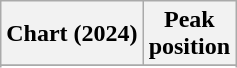<table class="wikitable sortable plainrowheaders">
<tr>
<th scope="col">Chart (2024)</th>
<th scope="col">Peak<br>position</th>
</tr>
<tr>
</tr>
<tr>
</tr>
</table>
